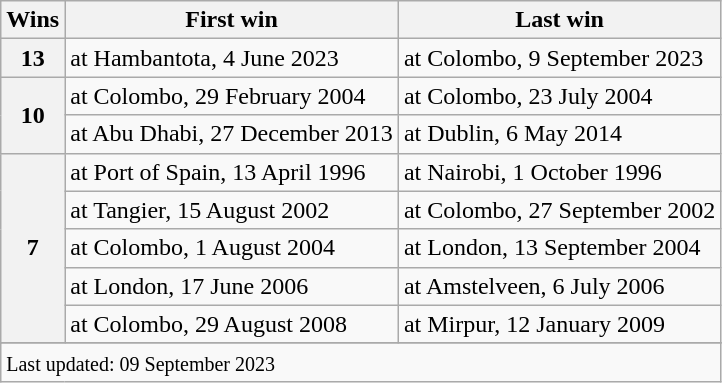<table class="wikitable plainrowheaders sortable">
<tr>
<th>Wins</th>
<th>First win</th>
<th>Last win</th>
</tr>
<tr>
<th>13</th>
<td> at Hambantota, 4 June 2023</td>
<td> at Colombo, 9 September 2023</td>
</tr>
<tr>
<th rowspan="2">10</th>
<td> at Colombo, 29 February 2004</td>
<td> at Colombo, 23 July 2004</td>
</tr>
<tr>
<td> at Abu Dhabi, 27 December 2013</td>
<td> at Dublin, 6 May 2014</td>
</tr>
<tr>
<th rowspan="5">7</th>
<td> at Port of Spain, 13 April 1996</td>
<td> at Nairobi, 1 October 1996</td>
</tr>
<tr>
<td> at Tangier, 15 August 2002</td>
<td> at Colombo, 27 September 2002</td>
</tr>
<tr>
<td> at Colombo, 1 August 2004</td>
<td> at London, 13 September 2004</td>
</tr>
<tr>
<td> at London, 17 June 2006</td>
<td> at Amstelveen, 6 July 2006</td>
</tr>
<tr>
<td> at Colombo, 29 August 2008</td>
<td> at Mirpur, 12 January 2009</td>
</tr>
<tr>
</tr>
<tr class="sortbottom">
<td colspan="3"><small>Last updated: 09 September 2023</small></td>
</tr>
</table>
